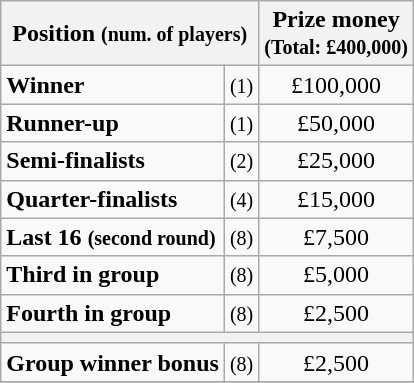<table class="wikitable">
<tr>
<th colspan=2>Position <small>(num. of players)</small></th>
<th>Prize money<br><small>(Total: £400,000)</small></th>
</tr>
<tr>
<td><strong>Winner</strong></td>
<td align=center><small>(1)</small></td>
<td align=center>£100,000</td>
</tr>
<tr>
<td><strong>Runner-up</strong></td>
<td align=center><small>(1)</small></td>
<td align=center>£50,000</td>
</tr>
<tr>
<td><strong>Semi-finalists</strong></td>
<td align=center><small>(2)</small></td>
<td align=center>£25,000</td>
</tr>
<tr>
<td><strong>Quarter-finalists</strong></td>
<td align=center><small>(4)</small></td>
<td align=center>£15,000</td>
</tr>
<tr>
<td><strong>Last 16 <small>(second round)</small></strong></td>
<td align=center><small>(8)</small></td>
<td align=center>£7,500</td>
</tr>
<tr>
<td><strong>Third in group</strong></td>
<td align=center><small>(8)</small></td>
<td align=center>£5,000</td>
</tr>
<tr>
<td><strong>Fourth in group</strong></td>
<td align=center><small>(8)</small></td>
<td align=center>£2,500</td>
</tr>
<tr>
<th colspan=3></th>
</tr>
<tr>
<td><strong>Group winner bonus</strong></td>
<td align=center><small>(8)</small></td>
<td align=center>£2,500</td>
</tr>
<tr>
</tr>
</table>
